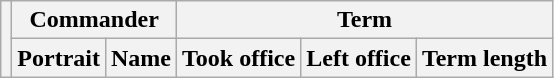<table class="wikitable sortable">
<tr>
<th rowspan=2></th>
<th colspan=2>Commander</th>
<th colspan=3>Term</th>
</tr>
<tr>
<th>Portrait</th>
<th>Name</th>
<th>Took office</th>
<th>Left office</th>
<th>Term length<br>








































</th>
</tr>
</table>
